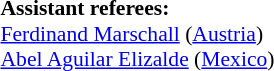<table width=50% style="font-size: 90%">
<tr>
<td><br><br>
<strong>Assistant referees:</strong>
<br><a href='#'>Ferdinand Marschall</a> (<a href='#'>Austria</a>)
<br><a href='#'>Abel Aguilar Elizalde</a> (<a href='#'>Mexico</a>)</td>
</tr>
</table>
